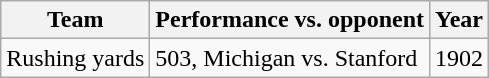<table class="wikitable">
<tr>
<th>Team</th>
<th>Performance vs. opponent</th>
<th>Year</th>
</tr>
<tr>
<td>Rushing yards</td>
<td>503, Michigan vs. Stanford</td>
<td>1902</td>
</tr>
</table>
